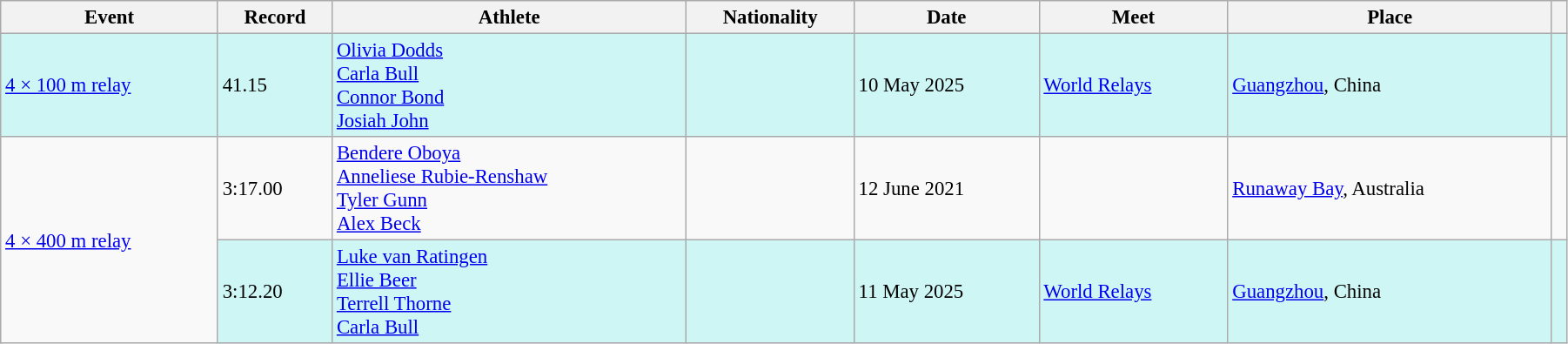<table class="wikitable" style="font-size: 95%; width: 95%;">
<tr>
<th>Event</th>
<th>Record</th>
<th>Athlete</th>
<th>Nationality</th>
<th>Date</th>
<th>Meet</th>
<th>Place</th>
<th></th>
</tr>
<tr style="background:#CEF6F5;">
<td><a href='#'>4 × 100 m relay</a></td>
<td>41.15</td>
<td><a href='#'>Olivia Dodds</a><br><a href='#'>Carla Bull</a><br><a href='#'>Connor Bond</a><br><a href='#'>Josiah John</a></td>
<td></td>
<td>10 May 2025</td>
<td><a href='#'>World Relays</a></td>
<td><a href='#'>Guangzhou</a>, China</td>
<td></td>
</tr>
<tr>
<td rowspan=2><a href='#'>4 × 400 m relay</a></td>
<td>3:17.00</td>
<td><a href='#'>Bendere Oboya</a><br><a href='#'>Anneliese Rubie-Renshaw</a><br><a href='#'>Tyler Gunn</a><br><a href='#'>Alex Beck</a></td>
<td></td>
<td>12 June 2021</td>
<td></td>
<td><a href='#'>Runaway Bay</a>, Australia</td>
<td></td>
</tr>
<tr style="background:#CEF6F5;">
<td>3:12.20</td>
<td><a href='#'>Luke van Ratingen</a><br><a href='#'>Ellie Beer</a><br><a href='#'>Terrell Thorne</a><br><a href='#'>Carla Bull</a></td>
<td></td>
<td>11 May 2025</td>
<td><a href='#'>World Relays</a></td>
<td><a href='#'>Guangzhou</a>, China</td>
<td></td>
</tr>
</table>
